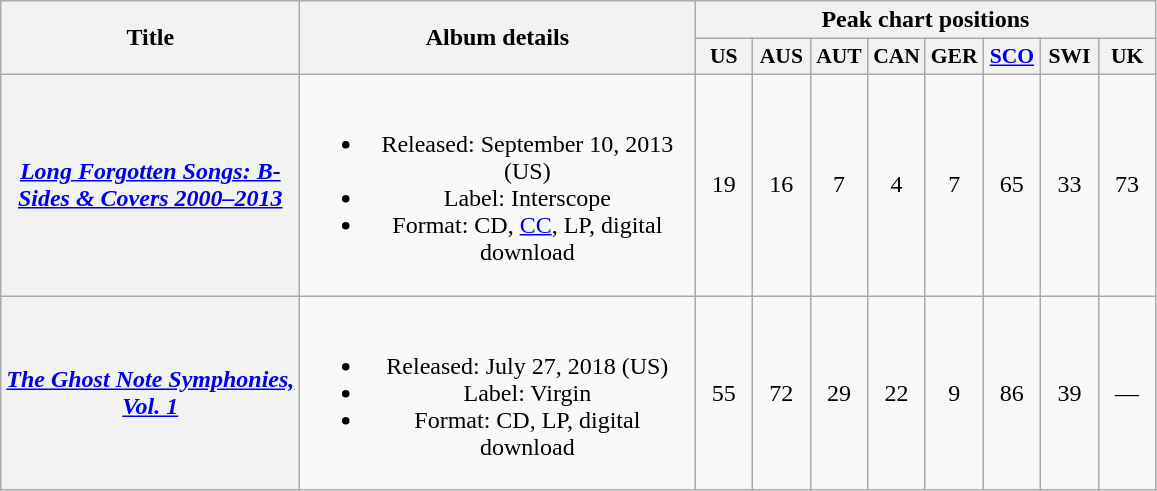<table class="wikitable plainrowheaders" style="text-align:center;" border="1">
<tr>
<th scope="col" rowspan="2" style="width:12em;">Title</th>
<th scope="col" rowspan="2" style="width:16em;">Album details</th>
<th scope="col" colspan="8">Peak chart positions</th>
</tr>
<tr>
<th scope="col" style="width:2.2em;font-size:90%;">US<br></th>
<th scope="col" style="width:2.2em;font-size:90%;">AUS<br></th>
<th scope="col" style="width:2.2em;font-size:90%;">AUT<br></th>
<th scope="col" style="width:2.2em;font-size:90%;">CAN<br></th>
<th scope="col" style="width:2.2em;font-size:90%;">GER<br></th>
<th scope="col" style="width:2.2em;font-size:90%;"><a href='#'>SCO</a><br></th>
<th scope="col" style="width:2.2em;font-size:90%;">SWI<br></th>
<th scope="col" style="width:2.2em;font-size:90%;">UK<br></th>
</tr>
<tr>
<th scope="row"><em><a href='#'>Long Forgotten Songs: B-Sides & Covers 2000–2013</a></em></th>
<td><br><ul><li>Released: September 10, 2013 <span>(US)</span></li><li>Label: Interscope</li><li>Format: CD, <a href='#'>CC</a>, LP, digital download</li></ul></td>
<td>19</td>
<td>16</td>
<td>7</td>
<td>4</td>
<td>7</td>
<td>65</td>
<td>33</td>
<td>73</td>
</tr>
<tr>
<th scope="row"><em><a href='#'>The Ghost Note Symphonies, Vol. 1</a></em></th>
<td><br><ul><li>Released: July 27, 2018 <span>(US)</span></li><li>Label: Virgin</li><li>Format: CD, LP, digital download</li></ul></td>
<td>55</td>
<td>72</td>
<td>29</td>
<td>22</td>
<td>9</td>
<td>86</td>
<td>39</td>
<td>—</td>
</tr>
</table>
